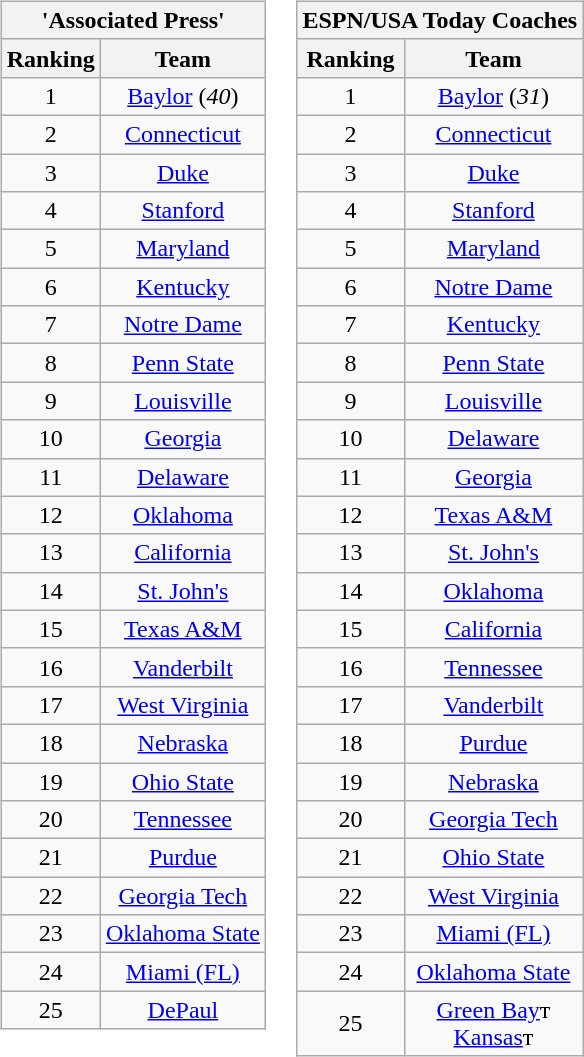<table>
<tr style="vertical-align:top;">
<td><br><table class="wikitable" style="text-align:center;">
<tr>
<th colspan=2>'Associated Press'</th>
</tr>
<tr>
<th>Ranking</th>
<th>Team</th>
</tr>
<tr>
<td>1</td>
<td><a href='#'>Baylor</a> (<em>40</em>)</td>
</tr>
<tr>
<td>2</td>
<td><a href='#'>Connecticut</a></td>
</tr>
<tr>
<td>3</td>
<td><a href='#'>Duke</a></td>
</tr>
<tr>
<td>4</td>
<td><a href='#'>Stanford</a></td>
</tr>
<tr>
<td>5</td>
<td><a href='#'>Maryland</a></td>
</tr>
<tr>
<td>6</td>
<td><a href='#'>Kentucky</a></td>
</tr>
<tr>
<td>7</td>
<td><a href='#'>Notre Dame</a></td>
</tr>
<tr>
<td>8</td>
<td><a href='#'>Penn State</a></td>
</tr>
<tr>
<td>9</td>
<td><a href='#'>Louisville</a></td>
</tr>
<tr>
<td>10</td>
<td><a href='#'>Georgia</a></td>
</tr>
<tr>
<td>11</td>
<td><a href='#'>Delaware</a></td>
</tr>
<tr>
<td>12</td>
<td><a href='#'>Oklahoma</a></td>
</tr>
<tr>
<td>13</td>
<td><a href='#'>California</a></td>
</tr>
<tr>
<td>14</td>
<td><a href='#'>St. John's</a></td>
</tr>
<tr>
<td>15</td>
<td><a href='#'>Texas A&M</a></td>
</tr>
<tr>
<td>16</td>
<td><a href='#'>Vanderbilt</a></td>
</tr>
<tr>
<td>17</td>
<td><a href='#'>West Virginia</a></td>
</tr>
<tr>
<td>18</td>
<td><a href='#'>Nebraska</a></td>
</tr>
<tr>
<td>19</td>
<td><a href='#'>Ohio State</a></td>
</tr>
<tr>
<td>20</td>
<td><a href='#'>Tennessee</a></td>
</tr>
<tr>
<td>21</td>
<td><a href='#'>Purdue</a></td>
</tr>
<tr>
<td>22</td>
<td><a href='#'>Georgia Tech</a></td>
</tr>
<tr>
<td>23</td>
<td><a href='#'>Oklahoma State</a></td>
</tr>
<tr>
<td>24</td>
<td><a href='#'>Miami (FL)</a></td>
</tr>
<tr>
<td>25</td>
<td><a href='#'>DePaul</a></td>
</tr>
</table>
</td>
<td><br><table class="wikitable" style="text-align:center;">
<tr>
<th colspan=2><strong>ESPN/USA Today Coaches</strong></th>
</tr>
<tr>
<th>Ranking</th>
<th>Team</th>
</tr>
<tr>
<td>1</td>
<td><a href='#'>Baylor</a> (<em>31</em>)</td>
</tr>
<tr>
<td>2</td>
<td><a href='#'>Connecticut</a></td>
</tr>
<tr>
<td>3</td>
<td><a href='#'>Duke</a></td>
</tr>
<tr>
<td>4</td>
<td><a href='#'>Stanford</a></td>
</tr>
<tr>
<td>5</td>
<td><a href='#'>Maryland</a></td>
</tr>
<tr>
<td>6</td>
<td><a href='#'>Notre Dame</a></td>
</tr>
<tr>
<td>7</td>
<td><a href='#'>Kentucky</a></td>
</tr>
<tr>
<td>8</td>
<td><a href='#'>Penn State</a></td>
</tr>
<tr>
<td>9</td>
<td><a href='#'>Louisville</a></td>
</tr>
<tr>
<td>10</td>
<td><a href='#'>Delaware</a></td>
</tr>
<tr>
<td>11</td>
<td><a href='#'>Georgia</a></td>
</tr>
<tr>
<td>12</td>
<td><a href='#'>Texas A&M</a></td>
</tr>
<tr>
<td>13</td>
<td><a href='#'>St. John's</a></td>
</tr>
<tr>
<td>14</td>
<td><a href='#'>Oklahoma</a></td>
</tr>
<tr>
<td>15</td>
<td><a href='#'>California</a></td>
</tr>
<tr>
<td>16</td>
<td><a href='#'>Tennessee</a></td>
</tr>
<tr>
<td>17</td>
<td><a href='#'>Vanderbilt</a></td>
</tr>
<tr>
<td>18</td>
<td><a href='#'>Purdue</a></td>
</tr>
<tr>
<td>19</td>
<td><a href='#'>Nebraska</a></td>
</tr>
<tr>
<td>20</td>
<td><a href='#'>Georgia Tech</a></td>
</tr>
<tr>
<td>21</td>
<td><a href='#'>Ohio State</a></td>
</tr>
<tr>
<td>22</td>
<td><a href='#'>West Virginia</a></td>
</tr>
<tr>
<td>23</td>
<td><a href='#'>Miami (FL)</a></td>
</tr>
<tr>
<td>24</td>
<td><a href='#'>Oklahoma State</a></td>
</tr>
<tr>
<td>25</td>
<td><a href='#'>Green Bay</a>т<br><a href='#'>Kansas</a>т</td>
</tr>
</table>
</td>
</tr>
</table>
